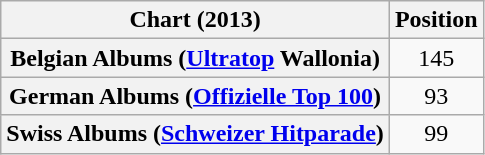<table class="wikitable sortable plainrowheaders" style="text-align:center">
<tr>
<th scope="col">Chart (2013)</th>
<th scope="col">Position</th>
</tr>
<tr>
<th scope="row">Belgian Albums (<a href='#'>Ultratop</a> Wallonia)</th>
<td>145</td>
</tr>
<tr>
<th scope="row">German Albums (<a href='#'>Offizielle Top 100</a>)</th>
<td>93</td>
</tr>
<tr>
<th scope="row">Swiss Albums (<a href='#'>Schweizer Hitparade</a>)</th>
<td>99</td>
</tr>
</table>
